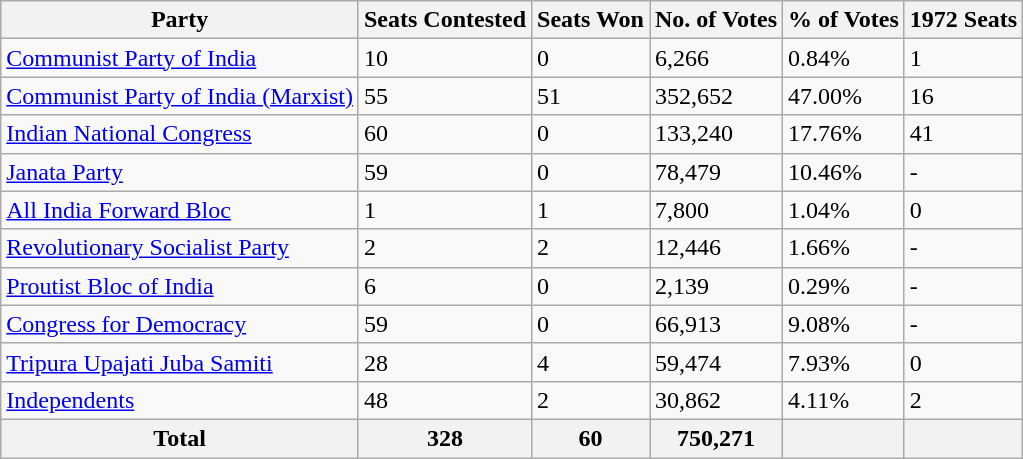<table class="wikitable sortable">
<tr>
<th>Party</th>
<th>Seats Contested</th>
<th>Seats Won</th>
<th>No. of Votes</th>
<th>% of Votes</th>
<th>1972 Seats</th>
</tr>
<tr>
<td><a href='#'>Communist Party of India</a></td>
<td>10</td>
<td>0</td>
<td>6,266</td>
<td>0.84%</td>
<td>1</td>
</tr>
<tr>
<td><a href='#'>Communist Party of India (Marxist)</a></td>
<td>55</td>
<td>51</td>
<td>352,652</td>
<td>47.00%</td>
<td>16</td>
</tr>
<tr>
<td><a href='#'>Indian National Congress</a></td>
<td>60</td>
<td>0</td>
<td>133,240</td>
<td>17.76%</td>
<td>41</td>
</tr>
<tr>
<td><a href='#'>Janata Party</a></td>
<td>59</td>
<td>0</td>
<td>78,479</td>
<td>10.46%</td>
<td>-</td>
</tr>
<tr>
<td><a href='#'>All India Forward Bloc</a></td>
<td>1</td>
<td>1</td>
<td>7,800</td>
<td>1.04%</td>
<td>0</td>
</tr>
<tr>
<td><a href='#'>Revolutionary Socialist Party</a></td>
<td>2</td>
<td>2</td>
<td>12,446</td>
<td>1.66%</td>
<td>-</td>
</tr>
<tr>
<td><a href='#'>Proutist Bloc of India</a></td>
<td>6</td>
<td>0</td>
<td>2,139</td>
<td>0.29%</td>
<td>-</td>
</tr>
<tr>
<td><a href='#'>Congress for Democracy</a></td>
<td>59</td>
<td>0</td>
<td>66,913</td>
<td>9.08%</td>
<td>-</td>
</tr>
<tr>
<td><a href='#'>Tripura Upajati Juba Samiti</a></td>
<td>28</td>
<td>4</td>
<td>59,474</td>
<td>7.93%</td>
<td>0</td>
</tr>
<tr>
<td><a href='#'>Independents</a></td>
<td>48</td>
<td>2</td>
<td>30,862</td>
<td>4.11%</td>
<td>2</td>
</tr>
<tr>
<th>Total</th>
<th>328</th>
<th>60</th>
<th>750,271</th>
<th></th>
<th></th>
</tr>
</table>
